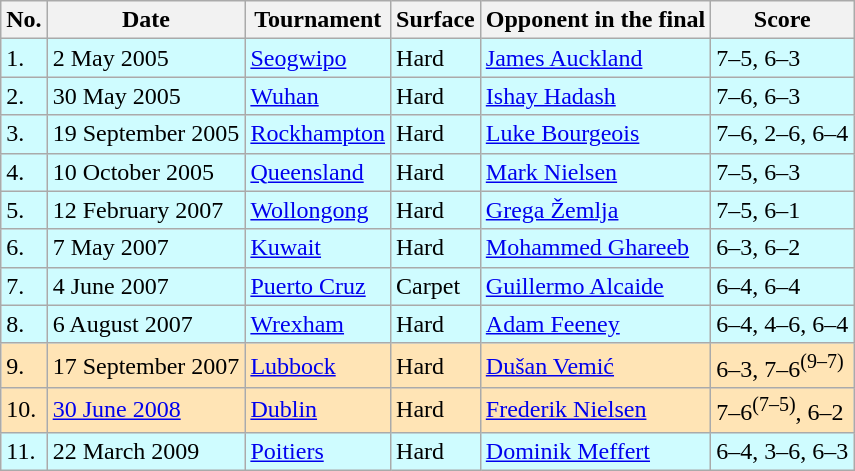<table class="wikitable">
<tr>
<th>No.</th>
<th>Date</th>
<th>Tournament</th>
<th>Surface</th>
<th>Opponent in the final</th>
<th>Score</th>
</tr>
<tr bgcolor="CFFCFF">
<td>1.</td>
<td>2 May 2005</td>
<td><a href='#'>Seogwipo</a></td>
<td>Hard</td>
<td> <a href='#'>James Auckland</a></td>
<td>7–5, 6–3</td>
</tr>
<tr bgcolor="CFFCFF">
<td>2.</td>
<td>30 May 2005</td>
<td><a href='#'>Wuhan</a></td>
<td>Hard</td>
<td> <a href='#'>Ishay Hadash</a></td>
<td>7–6, 6–3</td>
</tr>
<tr bgcolor="CFFCFF">
<td>3.</td>
<td>19 September 2005</td>
<td><a href='#'>Rockhampton</a></td>
<td>Hard</td>
<td> <a href='#'>Luke Bourgeois</a></td>
<td>7–6, 2–6, 6–4</td>
</tr>
<tr bgcolor="CFFCFF">
<td>4.</td>
<td>10 October 2005</td>
<td><a href='#'>Queensland</a></td>
<td>Hard</td>
<td> <a href='#'>Mark Nielsen</a></td>
<td>7–5, 6–3</td>
</tr>
<tr bgcolor="CFFCFF">
<td>5.</td>
<td>12 February 2007</td>
<td><a href='#'>Wollongong</a></td>
<td>Hard</td>
<td> <a href='#'>Grega Žemlja</a></td>
<td>7–5, 6–1</td>
</tr>
<tr bgcolor="CFFCFF">
<td>6.</td>
<td>7 May 2007</td>
<td><a href='#'>Kuwait</a></td>
<td>Hard</td>
<td> <a href='#'>Mohammed Ghareeb</a></td>
<td>6–3, 6–2</td>
</tr>
<tr bgcolor="CFFCFF">
<td>7.</td>
<td>4 June 2007</td>
<td><a href='#'>Puerto Cruz</a></td>
<td>Carpet</td>
<td> <a href='#'>Guillermo Alcaide</a></td>
<td>6–4, 6–4</td>
</tr>
<tr bgcolor="CFFCFF">
<td>8.</td>
<td>6 August 2007</td>
<td><a href='#'>Wrexham</a></td>
<td>Hard</td>
<td> <a href='#'>Adam Feeney</a></td>
<td>6–4, 4–6, 6–4</td>
</tr>
<tr bgcolor="moccasin">
<td>9.</td>
<td>17 September 2007</td>
<td><a href='#'>Lubbock</a></td>
<td>Hard</td>
<td> <a href='#'>Dušan Vemić</a></td>
<td>6–3, 7–6<sup>(9–7)</sup></td>
</tr>
<tr bgcolor="moccasin">
<td>10.</td>
<td><a href='#'>30 June 2008</a></td>
<td><a href='#'>Dublin</a></td>
<td>Hard</td>
<td> <a href='#'>Frederik Nielsen</a></td>
<td>7–6<sup>(7–5)</sup>, 6–2</td>
</tr>
<tr bgcolor="CFFCFF">
<td>11.</td>
<td>22 March 2009</td>
<td><a href='#'>Poitiers</a></td>
<td>Hard</td>
<td> <a href='#'>Dominik Meffert</a></td>
<td>6–4, 3–6, 6–3</td>
</tr>
</table>
